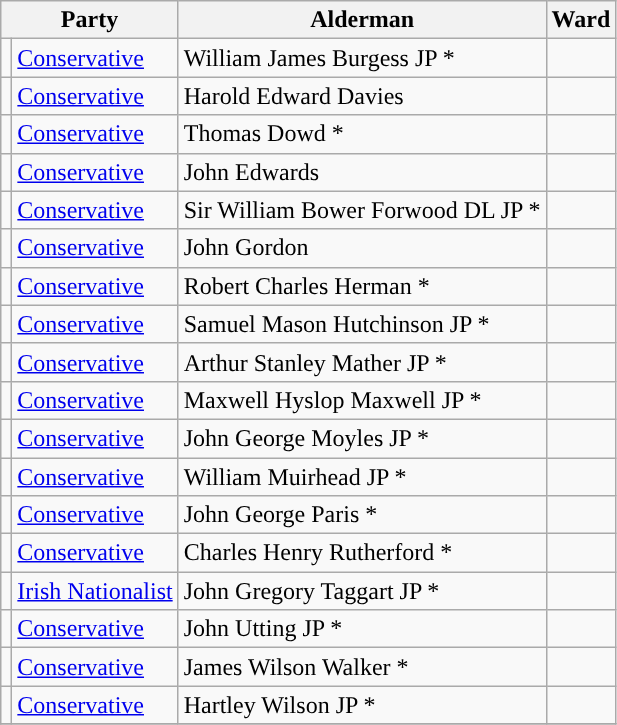<table class="wikitable">
<tr>
<th colspan="2">Party</th>
<th>Alderman</th>
<th>Ward</th>
</tr>
<tr>
<td style="background-color:"></td>
<td><a href='#'>Conservative</a></td>
<td>William James Burgess JP *</td>
<td></td>
</tr>
<tr>
<td style="background-color:"></td>
<td><a href='#'>Conservative</a></td>
<td>Harold Edward Davies</td>
<td></td>
</tr>
<tr>
<td style="background-color:"></td>
<td><a href='#'>Conservative</a></td>
<td>Thomas Dowd *</td>
<td></td>
</tr>
<tr>
<td style="background-color:"></td>
<td><a href='#'>Conservative</a></td>
<td>John Edwards</td>
<td></td>
</tr>
<tr>
<td style="background-color:"></td>
<td><a href='#'>Conservative</a></td>
<td>Sir William Bower Forwood DL JP *</td>
<td></td>
</tr>
<tr>
<td style="background-color:"></td>
<td><a href='#'>Conservative</a></td>
<td>John Gordon</td>
<td></td>
</tr>
<tr>
<td style="background-color:"></td>
<td><a href='#'>Conservative</a></td>
<td>Robert Charles Herman *</td>
<td></td>
</tr>
<tr>
<td style="background-color:"></td>
<td><a href='#'>Conservative</a></td>
<td>Samuel Mason Hutchinson JP *</td>
<td></td>
</tr>
<tr>
<td style="background-color:"></td>
<td><a href='#'>Conservative</a></td>
<td>Arthur Stanley Mather JP *</td>
<td></td>
</tr>
<tr>
<td style="background-color:"></td>
<td><a href='#'>Conservative</a></td>
<td>Maxwell Hyslop Maxwell JP *</td>
<td></td>
</tr>
<tr>
<td style="background-color:"></td>
<td><a href='#'>Conservative</a></td>
<td>John George Moyles JP *</td>
<td></td>
</tr>
<tr>
<td style="background-color:"></td>
<td><a href='#'>Conservative</a></td>
<td>William Muirhead JP *</td>
<td></td>
</tr>
<tr>
<td style="background-color:"></td>
<td><a href='#'>Conservative</a></td>
<td>John George Paris *</td>
<td></td>
</tr>
<tr>
<td style="background-color:"></td>
<td><a href='#'>Conservative</a></td>
<td>Charles Henry Rutherford *</td>
<td></td>
</tr>
<tr>
<td style="background-color:"></td>
<td><a href='#'>Irish Nationalist</a></td>
<td>John Gregory Taggart JP *</td>
<td></td>
</tr>
<tr>
<td style="background-color:"></td>
<td><a href='#'>Conservative</a></td>
<td>John Utting JP *</td>
<td></td>
</tr>
<tr>
<td style="background-color:"></td>
<td><a href='#'>Conservative</a></td>
<td>James Wilson Walker *</td>
<td></td>
</tr>
<tr>
<td style="background-color:"></td>
<td><a href='#'>Conservative</a></td>
<td>Hartley Wilson JP *</td>
<td></td>
</tr>
<tr>
</tr>
</table>
